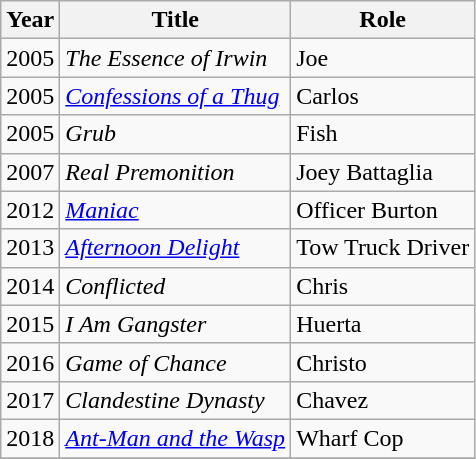<table class="wikitable sortable">
<tr>
<th>Year</th>
<th>Title</th>
<th>Role</th>
</tr>
<tr>
<td>2005</td>
<td><em>The Essence of Irwin</em></td>
<td>Joe</td>
</tr>
<tr>
<td>2005</td>
<td><em><a href='#'>Confessions of a Thug</a></em></td>
<td>Carlos</td>
</tr>
<tr>
<td>2005</td>
<td><em>Grub</em></td>
<td>Fish</td>
</tr>
<tr>
<td>2007</td>
<td><em>Real Premonition</em></td>
<td>Joey Battaglia</td>
</tr>
<tr>
<td>2012</td>
<td><em><a href='#'>Maniac</a></em></td>
<td>Officer Burton</td>
</tr>
<tr>
<td>2013</td>
<td><em><a href='#'>Afternoon Delight</a></em></td>
<td>Tow Truck Driver</td>
</tr>
<tr>
<td>2014</td>
<td><em>Conflicted</em></td>
<td>Chris</td>
</tr>
<tr>
<td>2015</td>
<td><em>I Am Gangster</em></td>
<td>Huerta</td>
</tr>
<tr>
<td>2016</td>
<td><em>Game of Chance</em></td>
<td>Christo</td>
</tr>
<tr>
<td>2017</td>
<td><em>Clandestine Dynasty</em></td>
<td>Chavez</td>
</tr>
<tr>
<td>2018</td>
<td><em><a href='#'>Ant-Man and the Wasp</a></em></td>
<td>Wharf Cop</td>
</tr>
<tr>
</tr>
</table>
